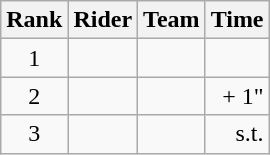<table class="wikitable">
<tr>
<th scope="col">Rank</th>
<th scope="col">Rider</th>
<th scope="col">Team</th>
<th scope="col">Time</th>
</tr>
<tr>
<td style="text-align:center;">1</td>
<td></td>
<td></td>
<td style="text-align:right;"></td>
</tr>
<tr>
<td style="text-align:center;">2</td>
<td></td>
<td></td>
<td style="text-align:right;">+ 1"</td>
</tr>
<tr>
<td style="text-align:center;">3</td>
<td></td>
<td></td>
<td style="text-align:right;">s.t.</td>
</tr>
</table>
